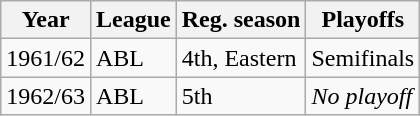<table class="wikitable">
<tr>
<th>Year</th>
<th>League</th>
<th>Reg. season</th>
<th>Playoffs</th>
</tr>
<tr>
<td>1961/62</td>
<td>ABL</td>
<td>4th, Eastern</td>
<td>Semifinals</td>
</tr>
<tr>
<td>1962/63</td>
<td>ABL</td>
<td>5th</td>
<td><em>No playoff</em></td>
</tr>
</table>
